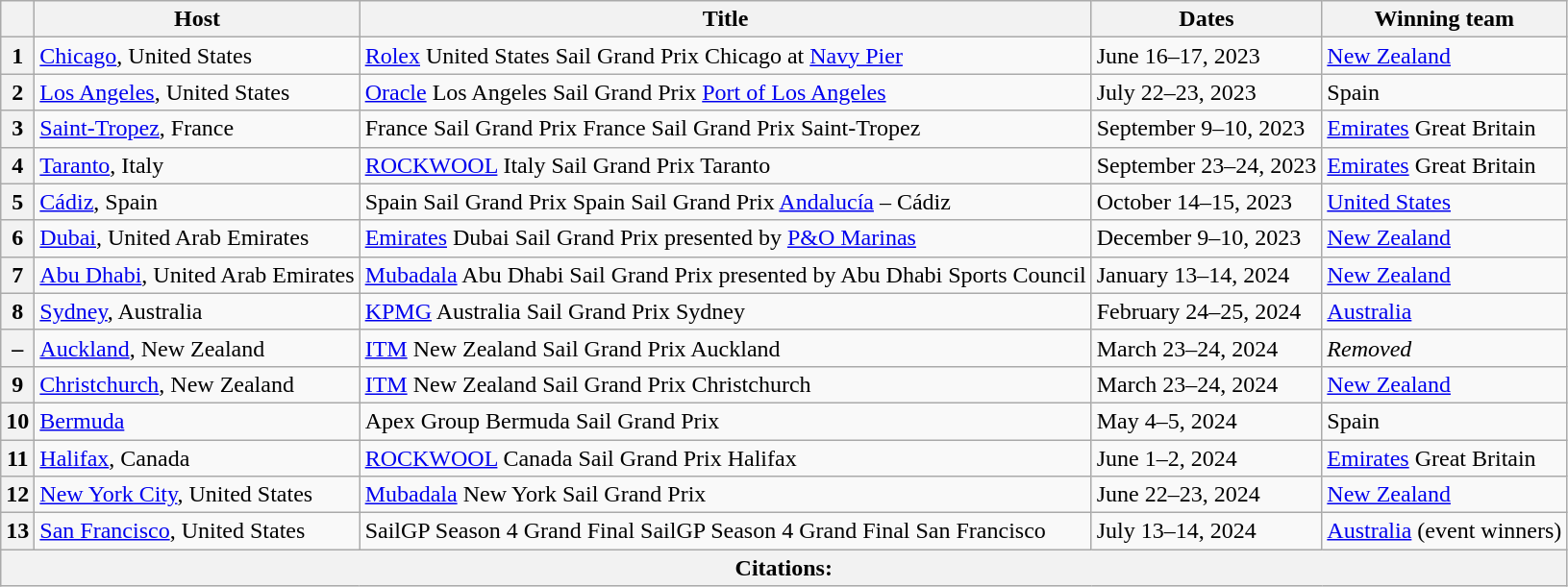<table class="wikitable" nowrap>
<tr>
<th></th>
<th>Host</th>
<th>Title</th>
<th>Dates</th>
<th>Winning team</th>
</tr>
<tr>
<th>1</th>
<td> <a href='#'>Chicago</a>, United States</td>
<td><a href='#'>Rolex</a> United States Sail Grand Prix  Chicago at <a href='#'>Navy Pier</a></td>
<td>June 16–17, 2023</td>
<td> <a href='#'>New Zealand</a></td>
</tr>
<tr>
<th>2</th>
<td> <a href='#'>Los Angeles</a>, United States</td>
<td><a href='#'>Oracle</a> Los Angeles Sail Grand Prix  <a href='#'>Port of Los Angeles</a></td>
<td>July 22–23, 2023</td>
<td> Spain</td>
</tr>
<tr>
<th>3</th>
<td> <a href='#'>Saint-Tropez</a>, France</td>
<td>France Sail Grand Prix  France Sail Grand Prix  Saint-Tropez</td>
<td>September 9–10, 2023</td>
<td> <a href='#'>Emirates</a> Great Britain</td>
</tr>
<tr>
<th>4</th>
<td> <a href='#'>Taranto</a>, Italy</td>
<td><a href='#'>ROCKWOOL</a> Italy Sail Grand Prix  Taranto</td>
<td>September 23–24, 2023</td>
<td> <a href='#'>Emirates</a> Great Britain</td>
</tr>
<tr>
<th>5</th>
<td> <a href='#'>Cádiz</a>, Spain</td>
<td>Spain Sail Grand Prix  Spain Sail Grand Prix  <a href='#'>Andalucía</a> – Cádiz</td>
<td>October 14–15, 2023</td>
<td> <a href='#'>United States</a></td>
</tr>
<tr>
<th>6</th>
<td> <a href='#'>Dubai</a>, United Arab Emirates</td>
<td><a href='#'>Emirates</a> Dubai Sail Grand Prix presented by <a href='#'>P&O Marinas</a></td>
<td>December 9–10, 2023</td>
<td> <a href='#'>New Zealand</a></td>
</tr>
<tr>
<th>7</th>
<td> <a href='#'>Abu Dhabi</a>, United Arab Emirates</td>
<td><a href='#'>Mubadala</a> Abu Dhabi Sail Grand Prix presented by Abu Dhabi Sports Council</td>
<td>January 13–14, 2024</td>
<td> <a href='#'>New Zealand</a></td>
</tr>
<tr>
<th>8</th>
<td> <a href='#'>Sydney</a>, Australia</td>
<td><a href='#'>KPMG</a> Australia Sail Grand Prix  Sydney</td>
<td>February 24–25, 2024</td>
<td> <a href='#'>Australia</a></td>
</tr>
<tr>
<th>–</th>
<td> <a href='#'>Auckland</a>, New Zealand</td>
<td><a href='#'>ITM</a> New Zealand Sail Grand Prix  Auckland</td>
<td>March 23–24, 2024</td>
<td><em>Removed</em></td>
</tr>
<tr>
<th>9</th>
<td> <a href='#'>Christchurch</a>, New Zealand</td>
<td><a href='#'>ITM</a> New Zealand Sail Grand Prix  Christchurch</td>
<td>March 23–24, 2024</td>
<td> <a href='#'>New Zealand</a></td>
</tr>
<tr>
<th>10</th>
<td> <a href='#'>Bermuda</a></td>
<td>Apex Group Bermuda Sail Grand Prix</td>
<td>May 4–5, 2024</td>
<td> Spain</td>
</tr>
<tr>
<th>11</th>
<td> <a href='#'>Halifax</a>, Canada</td>
<td><a href='#'>ROCKWOOL</a> Canada Sail Grand Prix  Halifax</td>
<td>June 1–2, 2024</td>
<td> <a href='#'>Emirates</a> Great Britain</td>
</tr>
<tr>
<th>12</th>
<td> <a href='#'>New York City</a>, United States</td>
<td><a href='#'>Mubadala</a> New York Sail Grand Prix</td>
<td>June 22–23, 2024</td>
<td> <a href='#'>New Zealand</a></td>
</tr>
<tr>
<th>13</th>
<td> <a href='#'>San Francisco</a>, United States</td>
<td>SailGP Season 4 Grand Final  SailGP Season 4 Grand Final  San Francisco</td>
<td>July 13–14, 2024</td>
<td> <a href='#'>Australia</a> (event winners)</td>
</tr>
<tr>
<th colspan="5">Citations:</th>
</tr>
</table>
